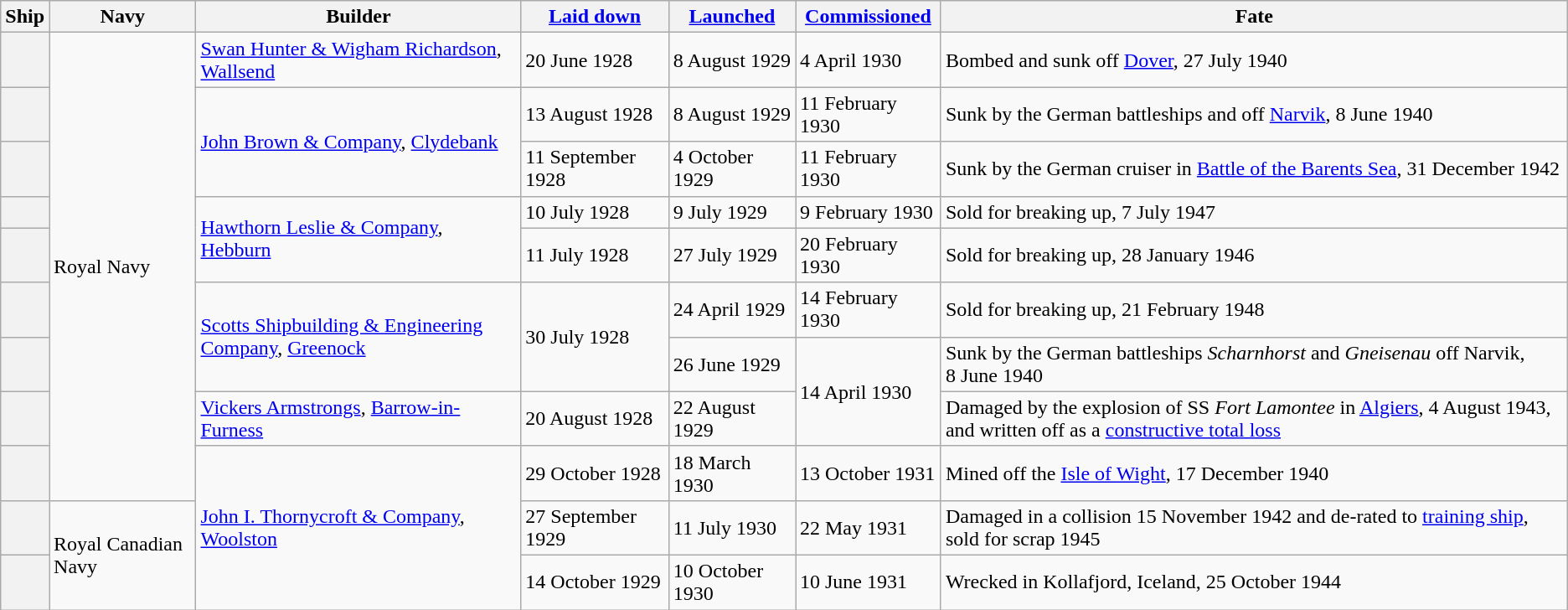<table class="wikitable plainrowheaders">
<tr>
<th scope="col">Ship</th>
<th scope="col">Navy</th>
<th scope="col">Builder</th>
<th scope="col"><a href='#'>Laid down</a></th>
<th scope="col"><a href='#'>Launched</a></th>
<th scope="col"><a href='#'>Commissioned</a></th>
<th scope="col">Fate</th>
</tr>
<tr>
<th scope="row"></th>
<td rowspan="9">Royal Navy</td>
<td><a href='#'>Swan Hunter & Wigham Richardson</a>, <a href='#'>Wallsend</a></td>
<td>20 June 1928</td>
<td>8 August 1929</td>
<td>4 April 1930</td>
<td data-sort-value="27 July 1940">Bombed and sunk off <a href='#'>Dover</a>, 27 July 1940</td>
</tr>
<tr>
<th scope="row"></th>
<td rowspan="2"><a href='#'>John Brown & Company</a>, <a href='#'>Clydebank</a></td>
<td>13 August 1928</td>
<td>8 August 1929</td>
<td>11 February 1930</td>
<td data-sort-value="8 June 1940">Sunk by the German battleships  and  off <a href='#'>Narvik</a>, 8 June 1940</td>
</tr>
<tr>
<th scope="row"></th>
<td>11 September 1928</td>
<td>4 October 1929</td>
<td>11 February 1930</td>
<td data-sort-value="31 December 1942">Sunk by the German cruiser  in <a href='#'>Battle of the Barents Sea</a>, 31 December 1942</td>
</tr>
<tr>
<th scope="row"></th>
<td rowspan="2"><a href='#'>Hawthorn Leslie & Company</a>, <a href='#'>Hebburn</a></td>
<td>10 July 1928</td>
<td>9 July 1929</td>
<td>9 February 1930</td>
<td data-sort-value="7 July 1947">Sold for breaking up, 7 July 1947</td>
</tr>
<tr>
<th scope="row"></th>
<td>11 July 1928</td>
<td>27 July 1929</td>
<td>20 February 1930</td>
<td data-sort-value="28 January 1946">Sold for breaking up, 28 January 1946</td>
</tr>
<tr>
<th scope="row"></th>
<td rowspan="2"><a href='#'>Scotts Shipbuilding & Engineering Company</a>, <a href='#'>Greenock</a></td>
<td rowspan="2">30 July 1928</td>
<td>24 April 1929</td>
<td>14 February 1930</td>
<td data-sort-value="21 February 1948">Sold for breaking up, 21 February 1948</td>
</tr>
<tr>
<th scope="row"></th>
<td>26 June 1929</td>
<td rowspan=2>14 April 1930</td>
<td data-sort-value="8 June 1940">Sunk by the German battleships <em>Scharnhorst</em> and <em>Gneisenau</em> off Narvik, 8 June 1940</td>
</tr>
<tr>
<th scope="row"></th>
<td><a href='#'>Vickers Armstrongs</a>, <a href='#'>Barrow-in-Furness</a></td>
<td>20 August 1928</td>
<td>22 August 1929</td>
<td data-sort-value="4 August 1943">Damaged by the explosion of SS <em>Fort Lamontee</em> in <a href='#'>Algiers</a>, 4 August 1943, and written off as a <a href='#'>constructive total loss</a></td>
</tr>
<tr>
<th scope="row"></th>
<td rowspan="3"><a href='#'>John I. Thornycroft & Company</a>, <a href='#'>Woolston</a></td>
<td>29 October 1928</td>
<td>18 March 1930</td>
<td>13 October 1931</td>
<td data-sort-value="17 December 1940">Mined off the <a href='#'>Isle of Wight</a>, 17 December 1940</td>
</tr>
<tr>
<th scope="row"></th>
<td rowspan="2">Royal Canadian Navy</td>
<td>27 September 1929</td>
<td>11 July 1930</td>
<td>22 May 1931</td>
<td data-sort-value="1945">Damaged in a collision 15 November 1942 and de-rated to <a href='#'>training ship</a>, sold for scrap 1945</td>
</tr>
<tr>
<th scope="row"></th>
<td>14 October 1929</td>
<td>10 October 1930</td>
<td>10 June 1931</td>
<td data-sort-value="25 October 1944">Wrecked in Kollafjord, Iceland, 25 October 1944</td>
</tr>
</table>
